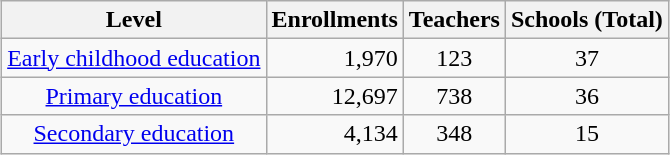<table class="wikitable" style="margin:1em auto; border-collapse:collapse; text-align:center;">
<tr>
<th><strong>Level</strong></th>
<th><strong>Enrollments</strong></th>
<th><strong>Teachers</strong></th>
<th><strong>Schools (Total)</strong></th>
</tr>
<tr>
<td><a href='#'>Early childhood education</a></td>
<td align="right">1,970</td>
<td>123</td>
<td>37</td>
</tr>
<tr>
<td><a href='#'>Primary education</a></td>
<td align="right">12,697</td>
<td>738</td>
<td>36</td>
</tr>
<tr>
<td><a href='#'>Secondary education</a></td>
<td align="right">4,134</td>
<td>348</td>
<td>15</td>
</tr>
</table>
